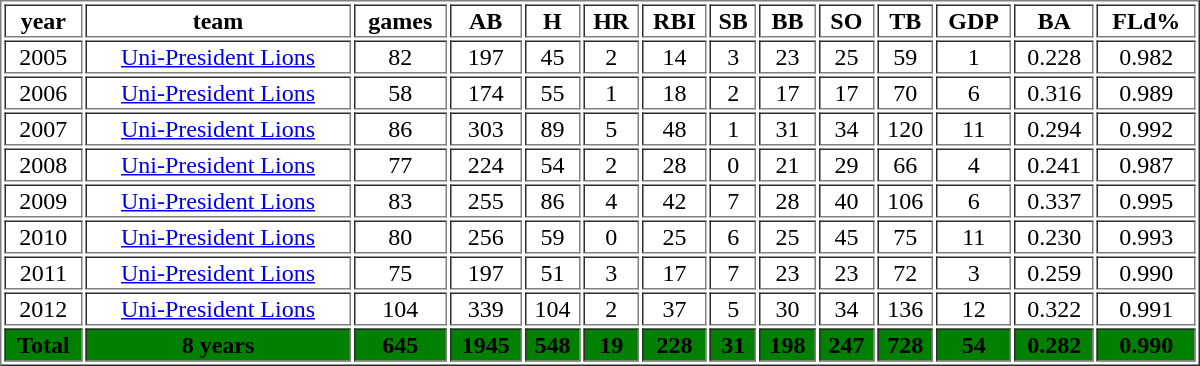<table Border=1 WIDTH=800PX>
<tr align=center>
<th>year</th>
<th>team</th>
<th>games</th>
<th>AB</th>
<th>H</th>
<th>HR</th>
<th>RBI</th>
<th>SB</th>
<th>BB</th>
<th>SO</th>
<th>TB</th>
<th>GDP</th>
<th>BA</th>
<th>FLd%</th>
</tr>
<tr align=center>
<td>2005</td>
<td><a href='#'>Uni-President Lions</a></td>
<td>82</td>
<td>197</td>
<td>45</td>
<td>2</td>
<td>14</td>
<td>3</td>
<td>23</td>
<td>25</td>
<td>59</td>
<td>1</td>
<td>0.228</td>
<td>0.982</td>
</tr>
<tr align=center>
<td>2006</td>
<td><a href='#'>Uni-President Lions</a></td>
<td>58</td>
<td>174</td>
<td>55</td>
<td>1</td>
<td>18</td>
<td>2</td>
<td>17</td>
<td>17</td>
<td>70</td>
<td>6</td>
<td>0.316</td>
<td>0.989</td>
</tr>
<tr align=center>
<td>2007</td>
<td><a href='#'>Uni-President Lions</a></td>
<td>86</td>
<td>303</td>
<td>89</td>
<td>5</td>
<td>48</td>
<td>1</td>
<td>31</td>
<td>34</td>
<td>120</td>
<td>11</td>
<td>0.294</td>
<td>0.992</td>
</tr>
<tr align=center>
<td>2008</td>
<td><a href='#'>Uni-President Lions</a></td>
<td>77</td>
<td>224</td>
<td>54</td>
<td>2</td>
<td>28</td>
<td>0</td>
<td>21</td>
<td>29</td>
<td>66</td>
<td>4</td>
<td>0.241</td>
<td>0.987</td>
</tr>
<tr align=center>
<td>2009</td>
<td><a href='#'>Uni-President Lions</a></td>
<td>83</td>
<td>255</td>
<td>86</td>
<td>4</td>
<td>42</td>
<td>7</td>
<td>28</td>
<td>40</td>
<td>106</td>
<td>6</td>
<td>0.337</td>
<td>0.995</td>
</tr>
<tr align=center>
<td>2010</td>
<td><a href='#'>Uni-President Lions</a></td>
<td>80</td>
<td>256</td>
<td>59</td>
<td>0</td>
<td>25</td>
<td>6</td>
<td>25</td>
<td>45</td>
<td>75</td>
<td>11</td>
<td>0.230</td>
<td>0.993</td>
</tr>
<tr align=center>
<td>2011</td>
<td><a href='#'>Uni-President Lions</a></td>
<td>75</td>
<td>197</td>
<td>51</td>
<td>3</td>
<td>17</td>
<td>7</td>
<td>23</td>
<td>23</td>
<td>72</td>
<td>3</td>
<td>0.259</td>
<td>0.990</td>
</tr>
<tr align=center>
<td>2012</td>
<td><a href='#'>Uni-President Lions</a></td>
<td>104</td>
<td>339</td>
<td>104</td>
<td>2</td>
<td>37</td>
<td>5</td>
<td>30</td>
<td>34</td>
<td>136</td>
<td>12</td>
<td>0.322</td>
<td>0.991</td>
</tr>
<tr align=center style="color:black; background-color:green" align=middle>
<th>Total</th>
<th>8 years</th>
<th>645</th>
<th>1945</th>
<th>548</th>
<th>19</th>
<th>228</th>
<th>31</th>
<th>198</th>
<th>247</th>
<th>728</th>
<th>54</th>
<th>0.282</th>
<th>0.990</th>
</tr>
</table>
